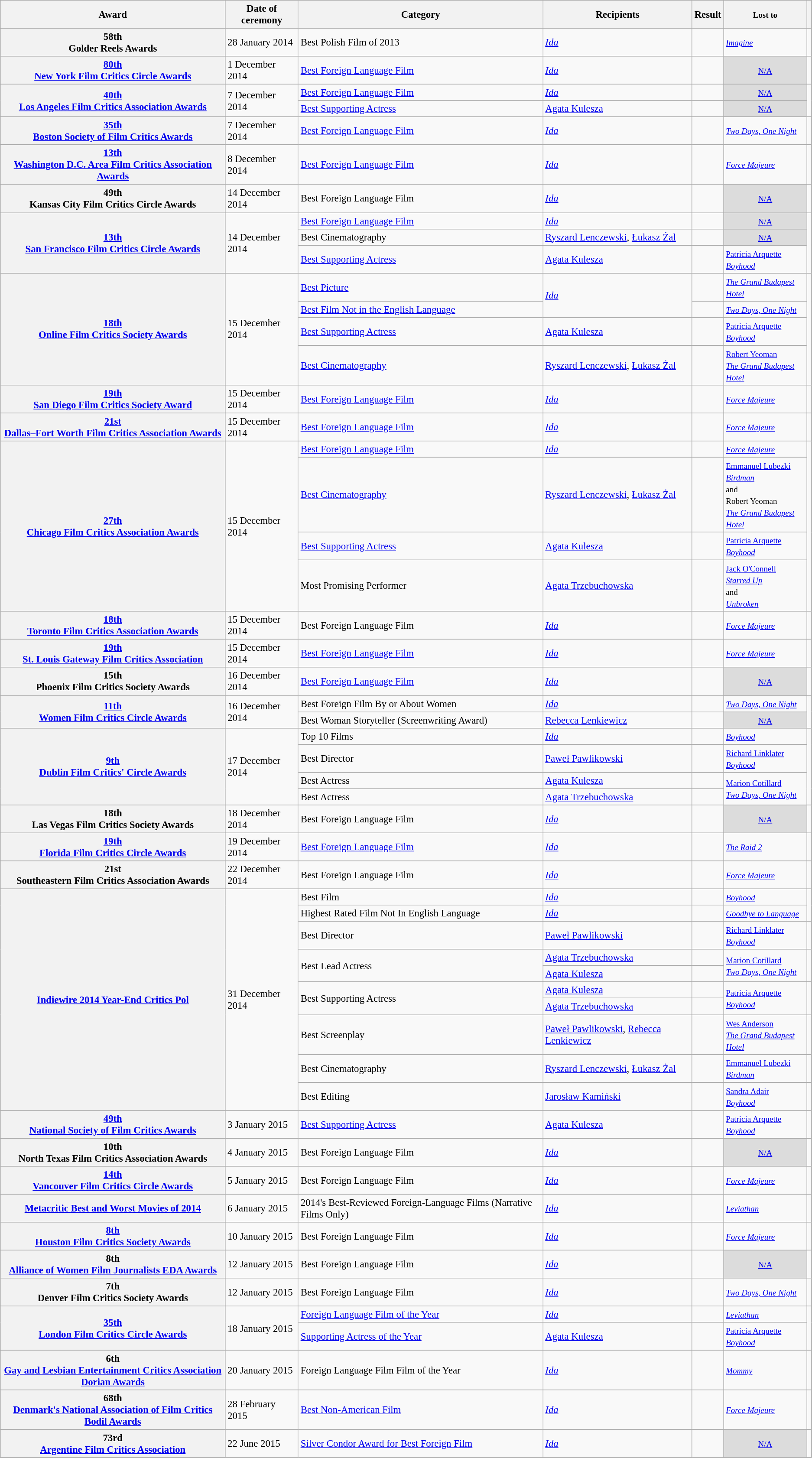<table class="wikitable plainrowheaders sortable" style="font-size: 95%;">
<tr>
<th scope="col" colspan="2">Award</th>
<th scope="col">Date of ceremony</th>
<th scope="col">Category</th>
<th scope="col">Recipients</th>
<th scope="col">Result</th>
<th scope="col"><small>Lost to</small></th>
<th scope="col" class="unsortable"></th>
</tr>
<tr>
<th scope="row" colspan="2">58th <br>Golder Reels Awards</th>
<td scope="row">28 January 2014</td>
<td>Best Polish Film of 2013</td>
<td><em><a href='#'>Ida</a></em></td>
<td></td>
<td><small><em><a href='#'>Imagine</a></em></small></td>
<td style="text-align:center;"></td>
</tr>
<tr>
<th scope="row" colspan="2"><a href='#'>80th <br>New York Film Critics Circle Awards</a></th>
<td scope="row">1 December 2014</td>
<td><a href='#'>Best Foreign Language Film</a></td>
<td><em><a href='#'>Ida</a></em></td>
<td></td>
<td style="background:#dcdcdc; text-align:center;"><small><a href='#'>N/A</a></small></td>
<td style="text-align:center;"></td>
</tr>
<tr>
<th scope="row" colspan="2" rowspan="2"><a href='#'>40th <br>Los Angeles Film Critics Association Awards</a></th>
<td scope="row" rowspan="2">7 December 2014</td>
<td><a href='#'>Best Foreign Language Film</a></td>
<td><em><a href='#'>Ida</a></em></td>
<td></td>
<td style="background:#dcdcdc; text-align:center;"><small><a href='#'>N/A</a></small></td>
<td style="text-align:center;" rowspan="2"></td>
</tr>
<tr>
<td><a href='#'>Best Supporting Actress</a></td>
<td><a href='#'>Agata Kulesza</a></td>
<td></td>
<td style="background:#dcdcdc; text-align:center;"><small><a href='#'>N/A</a></small></td>
</tr>
<tr>
<th scope="row" colspan="2"><a href='#'>35th <br>Boston Society of Film Critics Awards</a></th>
<td scope="row">7 December 2014</td>
<td><a href='#'>Best Foreign Language Film</a></td>
<td><em><a href='#'>Ida</a></em></td>
<td></td>
<td><small><em><a href='#'>Two Days, One Night</a></em></small></td>
<td style="text-align:center;"></td>
</tr>
<tr>
<th scope="row" colspan="2"><a href='#'>13th</a> <br><a href='#'>Washington D.C. Area Film Critics Association Awards</a></th>
<td scope="row">8 December 2014</td>
<td><a href='#'>Best Foreign Language Film</a></td>
<td><em><a href='#'>Ida</a></em></td>
<td></td>
<td><small><em><a href='#'>Force Majeure</a></em></small></td>
<td style="text-align:center;"></td>
</tr>
<tr>
<th scope="row" colspan="2">49th <br>Kansas City Film Critics Circle Awards</th>
<td scope="row">14 December 2014</td>
<td>Best Foreign Language Film</td>
<td><em><a href='#'>Ida</a></em></td>
<td></td>
<td style="background:#dcdcdc; text-align:center;"><small><a href='#'>N/A</a></small></td>
<td style="text-align:center;"></td>
</tr>
<tr>
<th scope="row" colspan="2" rowspan="3"><a href='#'>13th <br>San Francisco Film Critics Circle Awards</a></th>
<td scope="row" rowspan="3">14 December 2014</td>
<td><a href='#'>Best Foreign Language Film</a></td>
<td><em><a href='#'>Ida</a></em></td>
<td></td>
<td style="background:#dcdcdc; text-align:center;"><small><a href='#'>N/A</a></small></td>
<td style="text-align:center;" rowspan="3"></td>
</tr>
<tr>
<td>Best Cinematography</td>
<td><a href='#'>Ryszard Lenczewski</a>, <a href='#'>Łukasz Żal</a></td>
<td></td>
<td style="background:#dcdcdc; text-align:center;"><small><a href='#'>N/A</a></small></td>
</tr>
<tr>
<td><a href='#'>Best Supporting Actress</a></td>
<td><a href='#'>Agata Kulesza</a></td>
<td></td>
<td><small><a href='#'>Patricia Arquette</a><br><em><a href='#'>Boyhood</a></em></small></td>
</tr>
<tr>
<th scope="row" colspan="2" rowspan="4"><a href='#'>18th <br>Online Film Critics Society Awards</a></th>
<td scope="row" rowspan="4">15 December 2014</td>
<td><a href='#'>Best Picture</a></td>
<td rowspan="2"><em><a href='#'>Ida</a></em></td>
<td></td>
<td><small><em><a href='#'>The Grand Budapest Hotel</a></em></small></td>
<td style="text-align:center;" rowspan="4"></td>
</tr>
<tr>
<td><a href='#'>Best Film Not in the English Language</a></td>
<td></td>
<td><small><em><a href='#'>Two Days, One Night</a></em></small></td>
</tr>
<tr>
<td><a href='#'>Best Supporting Actress</a></td>
<td><a href='#'>Agata Kulesza</a></td>
<td></td>
<td><small><a href='#'>Patricia Arquette</a><br><em><a href='#'>Boyhood</a></em></small></td>
</tr>
<tr>
<td><a href='#'>Best Cinematography</a></td>
<td><a href='#'>Ryszard Lenczewski</a>, <a href='#'>Łukasz Żal</a></td>
<td></td>
<td><small><a href='#'>Robert Yeoman</a><br><em><a href='#'>The Grand Budapest Hotel</a></em></small></td>
</tr>
<tr>
<th scope="row" colspan="2"><a href='#'>19th <br>San Diego Film Critics Society Award</a></th>
<td scope="row">15 December 2014</td>
<td><a href='#'>Best Foreign Language Film</a></td>
<td><em><a href='#'>Ida</a></em></td>
<td></td>
<td><small><em><a href='#'>Force Majeure</a></em></small></td>
<td style="text-align:center;"></td>
</tr>
<tr>
<th scope="row" colspan="2"><a href='#'>21st <br>Dallas–Fort Worth Film Critics Association Awards</a></th>
<td scope="row">15 December 2014</td>
<td><a href='#'>Best Foreign Language Film</a></td>
<td><em><a href='#'>Ida</a></em></td>
<td></td>
<td><small><em><a href='#'>Force Majeure</a></em></small></td>
<td style="text-align:center;"></td>
</tr>
<tr>
<th scope="row" colspan="2" rowspan="4"><a href='#'>27th <br>Chicago Film Critics Association Awards</a></th>
<td scope="row" rowspan="4">15 December 2014</td>
<td><a href='#'>Best Foreign Language Film</a></td>
<td><em><a href='#'>Ida</a></em></td>
<td></td>
<td><small><em><a href='#'>Force Majeure</a></em></small></td>
<td style="text-align:center;" rowspan="4"></td>
</tr>
<tr>
<td><a href='#'>Best Cinematography</a></td>
<td><a href='#'>Ryszard Lenczewski</a>, <a href='#'>Łukasz Żal</a></td>
<td></td>
<td><small><a href='#'>Emmanuel Lubezki</a><br><em><a href='#'>Birdman</a></em> <br>and<br> Robert Yeoman<br><em><a href='#'>The Grand Budapest Hotel</a></em></small></td>
</tr>
<tr>
<td><a href='#'>Best Supporting Actress</a></td>
<td><a href='#'>Agata Kulesza</a></td>
<td></td>
<td><small><a href='#'>Patricia Arquette</a><br><em><a href='#'>Boyhood</a></em></small></td>
</tr>
<tr>
<td>Most Promising Performer</td>
<td><a href='#'>Agata Trzebuchowska</a></td>
<td></td>
<td><small><a href='#'>Jack O'Connell</a><br><em><a href='#'>Starred Up</a></em> <br>and<br><em><a href='#'>Unbroken</a></em></small></td>
</tr>
<tr>
<th scope="row" colspan="2"><a href='#'>18th <br>Toronto Film Critics Association Awards</a></th>
<td scope="row">15 December 2014</td>
<td>Best Foreign Language Film</td>
<td><em><a href='#'>Ida</a></em></td>
<td></td>
<td><small><em><a href='#'>Force Majeure</a></em></small></td>
<td style="text-align:center;"></td>
</tr>
<tr>
<th scope="row" colspan="2"><a href='#'>19th <br>St. Louis Gateway Film Critics Association</a></th>
<td scope="row">15 December 2014</td>
<td><a href='#'>Best Foreign Language Film</a></td>
<td><em><a href='#'>Ida</a></em></td>
<td></td>
<td><small><em><a href='#'>Force Majeure</a></em></small></td>
<td style="text-align:center;"></td>
</tr>
<tr>
<th scope="row" colspan="2">15th <br>Phoenix Film Critics Society Awards</th>
<td scope="row">16 December 2014</td>
<td><a href='#'>Best Foreign Language Film</a></td>
<td><em><a href='#'>Ida</a></em></td>
<td></td>
<td style="background:#dcdcdc; text-align:center;"><small><a href='#'>N/A</a></small></td>
<td style="text-align:center;"></td>
</tr>
<tr>
<th scope="row" colspan="2" rowspan="2"><a href='#'>11th <br>Women Film Critics Circle Awards</a></th>
<td scope="row" rowspan="2">16 December 2014</td>
<td>Best Foreign Film By or About Women</td>
<td><em><a href='#'>Ida</a></em></td>
<td></td>
<td><small><em><a href='#'>Two Days, One Night</a></em></small></td>
<td style="text-align:center;" rowspan="2"></td>
</tr>
<tr>
<td>Best Woman Storyteller (Screenwriting Award)</td>
<td><a href='#'>Rebecca Lenkiewicz</a></td>
<td></td>
<td style="background:#dcdcdc; text-align:center;"><small><a href='#'>N/A</a></small></td>
</tr>
<tr>
<th scope="row" colspan="2" rowspan="4"><a href='#'>9th <br>Dublin Film Critics' Circle Awards</a></th>
<td scope="row" rowspan="4">17 December 2014</td>
<td>Top 10 Films</td>
<td><em><a href='#'>Ida</a></em></td>
<td></td>
<td><small><em><a href='#'>Boyhood</a></em></small></td>
<td style="text-align:center;" rowspan="4"></td>
</tr>
<tr>
<td>Best Director</td>
<td><a href='#'>Paweł Pawlikowski</a></td>
<td></td>
<td><small><a href='#'>Richard Linklater</a><br><em><a href='#'>Boyhood</a></em></small></td>
</tr>
<tr>
<td>Best Actress</td>
<td><a href='#'>Agata Kulesza</a></td>
<td></td>
<td rowspan="2"><small><a href='#'>Marion Cotillard</a><br><em><a href='#'>Two Days, One Night</a></em></small></td>
</tr>
<tr>
<td>Best Actress</td>
<td><a href='#'>Agata Trzebuchowska</a></td>
<td></td>
</tr>
<tr>
<th scope="row" colspan="2">18th <br>Las Vegas Film Critics Society Awards</th>
<td scope="row">18 December 2014</td>
<td>Best Foreign Language Film</td>
<td><em><a href='#'>Ida</a></em></td>
<td></td>
<td style="background:#dcdcdc; text-align:center;"><small><a href='#'>N/A</a></small></td>
<td style="text-align:center;"></td>
</tr>
<tr>
<th scope="row" colspan="2"><a href='#'>19th <br>Florida Film Critics Circle Awards</a></th>
<td scope="row">19 December 2014</td>
<td><a href='#'>Best Foreign Language Film</a></td>
<td><em><a href='#'>Ida</a></em></td>
<td></td>
<td><small><em><a href='#'>The Raid 2</a></em></small></td>
<td style="text-align:center;"></td>
</tr>
<tr>
<th scope="row" colspan="2">21st <br>Southeastern Film Critics Association Awards</th>
<td scope="row">22 December 2014</td>
<td>Best Foreign Language Film</td>
<td><em><a href='#'>Ida</a></em></td>
<td></td>
<td><small><em><a href='#'>Force Majeure</a></em></small></td>
<td style="text-align:center;"></td>
</tr>
<tr>
<th scope="row" colspan="2" rowspan="10"><a href='#'>Indiewire 2014 Year-End Critics Pol</a></th>
<td scope="row" rowspan="10">31 December 2014</td>
<td>Best Film</td>
<td><em><a href='#'>Ida</a></em></td>
<td></td>
<td><small><em><a href='#'>Boyhood</a></em></small></td>
<td style="text-align:center;" rowspan="2"></td>
</tr>
<tr>
<td>Highest Rated Film Not In English Language</td>
<td><em><a href='#'>Ida</a></em></td>
<td></td>
<td><small><em><a href='#'>Goodbye to Language</a></em></small></td>
</tr>
<tr>
<td>Best Director</td>
<td><a href='#'>Paweł Pawlikowski</a></td>
<td></td>
<td><small><a href='#'>Richard Linklater</a> <br><em><a href='#'>Boyhood</a></em></small></td>
<td style="text-align:center;"></td>
</tr>
<tr>
<td rowspan="2">Best Lead Actress</td>
<td><a href='#'>Agata Trzebuchowska</a></td>
<td></td>
<td rowspan="2"><small><a href='#'>Marion Cotillard</a><br><em><a href='#'>Two Days, One Night</a></em></small></td>
<td style="text-align:center;" rowspan="2"></td>
</tr>
<tr>
<td><a href='#'>Agata Kulesza</a></td>
<td></td>
</tr>
<tr>
<td rowspan="2">Best Supporting Actress</td>
<td><a href='#'>Agata Kulesza</a></td>
<td></td>
<td rowspan="2"><small><a href='#'>Patricia Arquette</a><br><em><a href='#'>Boyhood</a></em></small></td>
<td style="text-align:center;" rowspan="2"></td>
</tr>
<tr>
<td><a href='#'>Agata Trzebuchowska</a></td>
<td></td>
</tr>
<tr>
<td>Best Screenplay</td>
<td><a href='#'>Paweł Pawlikowski</a>, <a href='#'>Rebecca Lenkiewicz</a></td>
<td></td>
<td><small><a href='#'>Wes Anderson</a> <br><em><a href='#'>The Grand Budapest Hotel</a></em></small></td>
<td style="text-align:center;"></td>
</tr>
<tr>
<td>Best Cinematography</td>
<td><a href='#'>Ryszard Lenczewski</a>, <a href='#'>Łukasz Żal</a></td>
<td></td>
<td><small><a href='#'>Emmanuel Lubezki</a> <br><em><a href='#'>Birdman</a></em></small></td>
<td style="text-align:center;"></td>
</tr>
<tr>
<td>Best Editing</td>
<td><a href='#'>Jarosław Kamiński</a></td>
<td></td>
<td><small><a href='#'>Sandra Adair</a> <br><em><a href='#'>Boyhood</a></em></small></td>
<td style="text-align:center;"></td>
</tr>
<tr>
<th scope="row" colspan="2"><a href='#'>49th <br>National Society of Film Critics Awards</a></th>
<td scope="row">3 January 2015</td>
<td><a href='#'>Best Supporting Actress</a></td>
<td><a href='#'>Agata Kulesza</a></td>
<td></td>
<td><small><a href='#'>Patricia Arquette</a><br><em><a href='#'>Boyhood</a></em></small></td>
<td style="text-align:center;"></td>
</tr>
<tr>
<th scope="row" colspan="2">10th <br>North Texas Film Critics Association Awards</th>
<td scope="row">4 January 2015</td>
<td>Best Foreign Language Film</td>
<td><em><a href='#'>Ida</a></em></td>
<td></td>
<td style="background:#dcdcdc; text-align:center;"><small><a href='#'>N/A</a></small></td>
<td style="text-align:center;"></td>
</tr>
<tr>
<th scope="row" colspan="2"><a href='#'>14th <br>Vancouver Film Critics Circle Awards</a></th>
<td scope="row">5 January 2015</td>
<td>Best Foreign Language Film</td>
<td><em><a href='#'>Ida</a></em></td>
<td></td>
<td><small><em><a href='#'>Force Majeure</a></em></small></td>
<td style="text-align:center;"></td>
</tr>
<tr>
<th scope="row" colspan="2"><a href='#'>Metacritic Best and Worst Movies of 2014</a></th>
<td scope="row">6 January 2015</td>
<td>2014's Best-Reviewed Foreign-Language Films (Narrative Films Only)</td>
<td><em><a href='#'>Ida</a></em></td>
<td></td>
<td><small><em><a href='#'>Leviathan</a></em></small></td>
<td style="text-align:center;"></td>
</tr>
<tr>
<th scope="row" colspan="2"><a href='#'>8th <br>Houston Film Critics Society Awards</a></th>
<td scope="row">10 January 2015</td>
<td>Best Foreign Language Film</td>
<td><em><a href='#'>Ida</a></em></td>
<td></td>
<td><small><em><a href='#'>Force Majeure</a></em></small></td>
<td style="text-align:center;"></td>
</tr>
<tr>
<th scope="row" colspan="2">8th <br><a href='#'>Alliance of Women Film Journalists EDA Awards</a></th>
<td scope="row">12 January 2015</td>
<td>Best Foreign Language Film</td>
<td><em><a href='#'>Ida</a></em></td>
<td></td>
<td style="background:#dcdcdc; text-align:center;"><small><a href='#'>N/A</a></small></td>
<td style="text-align:center;"></td>
</tr>
<tr>
<th scope="row" colspan="2">7th <br>Denver Film Critics Society Awards</th>
<td scope="row">12 January 2015</td>
<td>Best Foreign Language Film</td>
<td><em><a href='#'>Ida</a></em></td>
<td></td>
<td><small><em><a href='#'>Two Days, One Night</a></em></small></td>
<td style="text-align:center;"></td>
</tr>
<tr>
<th scope="row" colspan="2" rowspan="2"><a href='#'>35th <br>London Film Critics Circle Awards</a></th>
<td scope="row" rowspan="2">18 January 2015</td>
<td><a href='#'>Foreign Language Film of the Year</a></td>
<td><em><a href='#'>Ida</a></em></td>
<td></td>
<td><small><em><a href='#'>Leviathan</a></em></small></td>
<td style="text-align:center;" rowspan="2"></td>
</tr>
<tr>
<td><a href='#'>Supporting Actress of the Year</a></td>
<td><a href='#'>Agata Kulesza</a></td>
<td></td>
<td><small><a href='#'>Patricia Arquette</a><br><em><a href='#'>Boyhood</a></em></small></td>
</tr>
<tr>
<th scope="row" colspan="2">6th <br><a href='#'>Gay and Lesbian Entertainment Critics Association <br>Dorian Awards</a></th>
<td scope="row">20 January 2015</td>
<td>Foreign Language Film Film of the Year</td>
<td><em><a href='#'>Ida</a></em></td>
<td></td>
<td><small><em><a href='#'>Mommy</a></em></small></td>
<td style="text-align:center;"></td>
</tr>
<tr>
<th scope="row" colspan="2">68th <br><a href='#'>Denmark's National Association of Film Critics Bodil Awards</a></th>
<td scope="row">28 February 2015</td>
<td><a href='#'>Best Non-American Film</a></td>
<td><em><a href='#'>Ida</a></em></td>
<td></td>
<td><small><em><a href='#'>Force Majeure</a></em></small></td>
<td style="text-align:center;"></td>
</tr>
<tr>
<th scope="row" colspan="2">73rd <br><a href='#'>Argentine Film Critics Association</a></th>
<td scope="row">22 June 2015</td>
<td><a href='#'>Silver Condor Award for Best Foreign Film</a></td>
<td><em><a href='#'>Ida</a></em></td>
<td></td>
<td style="background:#dcdcdc; text-align:center;"><small><a href='#'>N/A</a></small></td>
<td style="text-align:center;"></td>
</tr>
</table>
